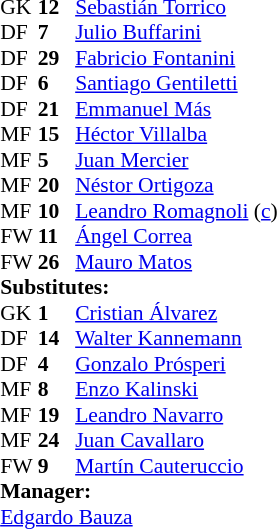<table style="font-size:90%; margin:0.2em auto;" cellspacing="0" cellpadding="0">
<tr>
<th width="25"></th>
<th width="25"></th>
</tr>
<tr>
<td>GK</td>
<td><strong>12</strong></td>
<td> <a href='#'>Sebastián Torrico</a></td>
</tr>
<tr>
<td>DF</td>
<td><strong>7</strong></td>
<td> <a href='#'>Julio Buffarini</a></td>
<td></td>
</tr>
<tr>
<td>DF</td>
<td><strong>29</strong></td>
<td> <a href='#'>Fabricio Fontanini</a></td>
<td></td>
</tr>
<tr>
<td>DF</td>
<td><strong>6</strong></td>
<td> <a href='#'>Santiago Gentiletti</a></td>
<td></td>
</tr>
<tr>
<td>DF</td>
<td><strong>21</strong></td>
<td> <a href='#'>Emmanuel Más</a></td>
<td></td>
<td></td>
</tr>
<tr>
<td>MF</td>
<td><strong>15</strong></td>
<td> <a href='#'>Héctor Villalba</a></td>
</tr>
<tr>
<td>MF</td>
<td><strong>5</strong></td>
<td> <a href='#'>Juan Mercier</a></td>
<td></td>
<td></td>
</tr>
<tr>
<td>MF</td>
<td><strong>20</strong></td>
<td> <a href='#'>Néstor Ortigoza</a></td>
</tr>
<tr>
<td>MF</td>
<td><strong>10</strong></td>
<td> <a href='#'>Leandro Romagnoli</a> (<a href='#'>c</a>)</td>
<td></td>
<td></td>
</tr>
<tr>
<td>FW</td>
<td><strong>11</strong></td>
<td> <a href='#'>Ángel Correa</a></td>
</tr>
<tr>
<td>FW</td>
<td><strong>26</strong></td>
<td> <a href='#'>Mauro Matos</a></td>
</tr>
<tr>
<td colspan=3><strong>Substitutes:</strong></td>
</tr>
<tr>
<td>GK</td>
<td><strong>1</strong></td>
<td> <a href='#'>Cristian Álvarez</a></td>
</tr>
<tr>
<td>DF</td>
<td><strong>14</strong></td>
<td> <a href='#'>Walter Kannemann</a></td>
</tr>
<tr>
<td>DF</td>
<td><strong>4</strong></td>
<td> <a href='#'>Gonzalo Prósperi</a></td>
</tr>
<tr>
<td>MF</td>
<td><strong>8</strong></td>
<td> <a href='#'>Enzo Kalinski</a></td>
</tr>
<tr>
<td>MF</td>
<td><strong>19</strong></td>
<td> <a href='#'>Leandro Navarro</a></td>
<td></td>
<td></td>
</tr>
<tr>
<td>MF</td>
<td><strong>24</strong></td>
<td> <a href='#'>Juan Cavallaro</a></td>
<td></td>
<td></td>
</tr>
<tr>
<td>FW</td>
<td><strong>9</strong></td>
<td> <a href='#'>Martín Cauteruccio</a></td>
<td></td>
<td></td>
</tr>
<tr>
<td colspan=3><strong>Manager:</strong></td>
</tr>
<tr>
<td colspan=4> <a href='#'>Edgardo Bauza</a></td>
</tr>
</table>
